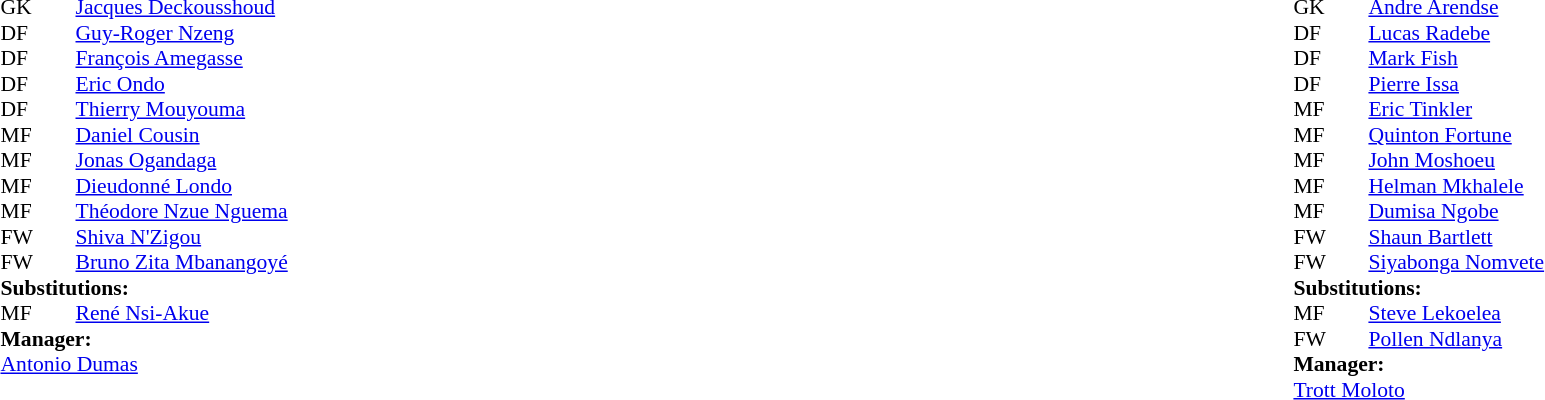<table width="100%">
<tr>
<td valign="top" width="50%"><br><table style="font-size: 90%" cellspacing="0" cellpadding="0">
<tr>
<th width="25"></th>
<th width="25"></th>
</tr>
<tr>
<td>GK</td>
<td></td>
<td><a href='#'>Jacques Deckousshoud</a></td>
</tr>
<tr>
<td>DF</td>
<td></td>
<td><a href='#'>Guy-Roger Nzeng</a></td>
</tr>
<tr>
<td>DF</td>
<td></td>
<td><a href='#'>François Amegasse</a></td>
</tr>
<tr>
<td>DF</td>
<td></td>
<td><a href='#'>Eric Ondo</a></td>
</tr>
<tr>
<td>DF</td>
<td></td>
<td><a href='#'>Thierry Mouyouma</a></td>
</tr>
<tr>
<td>MF</td>
<td></td>
<td><a href='#'>Daniel Cousin</a></td>
</tr>
<tr>
<td>MF</td>
<td></td>
<td><a href='#'>Jonas Ogandaga</a></td>
</tr>
<tr>
<td>MF</td>
<td></td>
<td><a href='#'>Dieudonné Londo</a></td>
<td></td>
<td></td>
</tr>
<tr>
<td>MF</td>
<td></td>
<td><a href='#'>Théodore Nzue Nguema</a></td>
</tr>
<tr>
<td>FW</td>
<td></td>
<td><a href='#'>Shiva N'Zigou</a></td>
</tr>
<tr>
<td>FW</td>
<td></td>
<td><a href='#'>Bruno Zita Mbanangoyé</a></td>
</tr>
<tr>
<td colspan=3><strong>Substitutions:</strong></td>
</tr>
<tr>
<td>MF</td>
<td></td>
<td><a href='#'>René Nsi-Akue</a></td>
<td></td>
<td></td>
</tr>
<tr>
<td colspan=3><strong>Manager:</strong></td>
</tr>
<tr>
<td colspan=3> <a href='#'>Antonio Dumas</a></td>
</tr>
</table>
</td>
<td valign="top"></td>
<td valign="top" width="50%"><br><table style="font-size: 90%" cellspacing="0" cellpadding="0" align="center">
<tr>
<th width=25></th>
<th width=25></th>
</tr>
<tr>
<td>GK</td>
<td></td>
<td><a href='#'>Andre Arendse</a></td>
</tr>
<tr>
<td>DF</td>
<td></td>
<td><a href='#'>Lucas Radebe</a></td>
</tr>
<tr>
<td>DF</td>
<td></td>
<td><a href='#'>Mark Fish</a></td>
</tr>
<tr>
<td>DF</td>
<td></td>
<td><a href='#'>Pierre Issa</a></td>
</tr>
<tr>
<td>MF</td>
<td></td>
<td><a href='#'>Eric Tinkler</a></td>
</tr>
<tr>
<td>MF</td>
<td></td>
<td><a href='#'>Quinton Fortune</a></td>
<td></td>
<td></td>
</tr>
<tr>
<td>MF</td>
<td></td>
<td><a href='#'>John Moshoeu</a></td>
</tr>
<tr>
<td>MF</td>
<td></td>
<td><a href='#'>Helman Mkhalele</a></td>
</tr>
<tr>
<td>MF</td>
<td></td>
<td><a href='#'>Dumisa Ngobe</a></td>
</tr>
<tr>
<td>FW</td>
<td></td>
<td><a href='#'>Shaun Bartlett</a></td>
</tr>
<tr>
<td>FW</td>
<td></td>
<td><a href='#'>Siyabonga Nomvete</a></td>
<td></td>
<td></td>
</tr>
<tr>
<td colspan=3><strong>Substitutions:</strong></td>
</tr>
<tr>
<td>MF</td>
<td></td>
<td><a href='#'>Steve Lekoelea</a></td>
<td></td>
<td></td>
</tr>
<tr>
<td>FW</td>
<td></td>
<td><a href='#'>Pollen Ndlanya</a></td>
<td></td>
<td></td>
</tr>
<tr>
<td colspan=3><strong>Manager:</strong></td>
</tr>
<tr>
<td colspan=3> <a href='#'>Trott Moloto</a></td>
</tr>
</table>
</td>
</tr>
</table>
